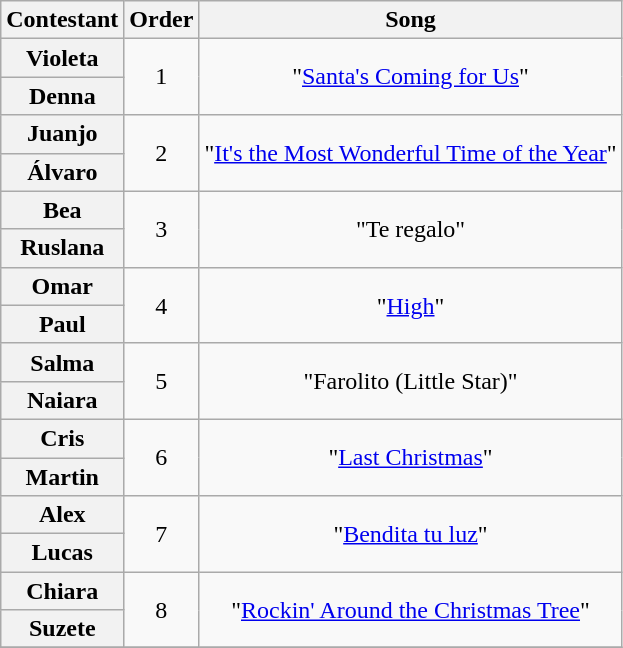<table class="wikitable sortable plainrowheaders" style="text-align:center;">
<tr>
<th scope="col">Contestant</th>
<th scope="col">Order</th>
<th scope="col">Song</th>
</tr>
<tr>
<th scope="row">Violeta</th>
<td rowspan=2>1</td>
<td rowspan=2>"<a href='#'>Santa's Coming for Us</a>"</td>
</tr>
<tr>
<th scope="row">Denna</th>
</tr>
<tr>
<th scope="row">Juanjo</th>
<td rowspan=2>2</td>
<td rowspan=2>"<a href='#'>It's the Most Wonderful Time of the Year</a>"</td>
</tr>
<tr>
<th scope="row">Álvaro</th>
</tr>
<tr>
<th scope="row">Bea</th>
<td rowspan=2>3</td>
<td rowspan=2>"Te regalo"</td>
</tr>
<tr>
<th scope="row">Ruslana</th>
</tr>
<tr>
<th scope="row">Omar</th>
<td rowspan=2>4</td>
<td rowspan=2>"<a href='#'>High</a>"</td>
</tr>
<tr>
<th scope="row">Paul</th>
</tr>
<tr>
<th scope="row">Salma</th>
<td rowspan=2>5</td>
<td rowspan=2>"Farolito (Little Star)"</td>
</tr>
<tr>
<th scope="row">Naiara</th>
</tr>
<tr>
<th scope="row">Cris</th>
<td rowspan=2>6</td>
<td rowspan=2>"<a href='#'>Last Christmas</a>"</td>
</tr>
<tr>
<th scope="row">Martin</th>
</tr>
<tr>
<th scope="row">Alex</th>
<td rowspan=2>7</td>
<td rowspan=2>"<a href='#'>Bendita tu luz</a>"</td>
</tr>
<tr>
<th scope="row">Lucas</th>
</tr>
<tr>
<th scope="row">Chiara</th>
<td rowspan=2>8</td>
<td rowspan=2>"<a href='#'>Rockin' Around the Christmas Tree</a>"</td>
</tr>
<tr>
<th scope="row">Suzete</th>
</tr>
<tr>
</tr>
</table>
